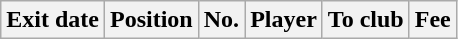<table class="wikitable sortable">
<tr>
<th>Exit date</th>
<th>Position</th>
<th>No.</th>
<th>Player</th>
<th>To club</th>
<th>Fee</th>
</tr>
</table>
